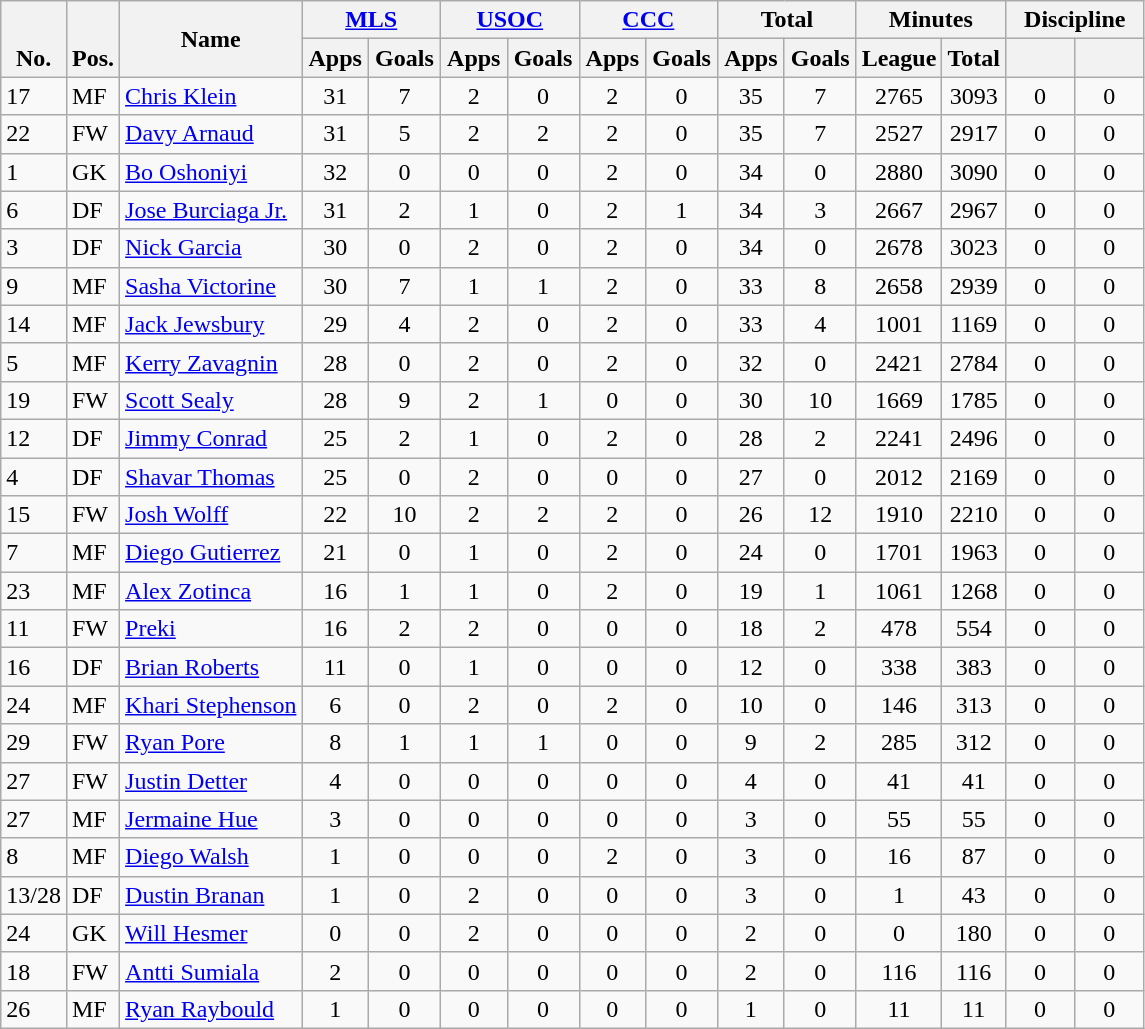<table class="wikitable" style="text-align:center">
<tr>
<th rowspan="2" valign="bottom">No.</th>
<th rowspan="2" valign="bottom">Pos.</th>
<th rowspan="2">Name</th>
<th colspan="2" width="85"><a href='#'>MLS</a></th>
<th colspan="2" width="85"><a href='#'>USOC</a></th>
<th colspan="2" width="85"><a href='#'>CCC</a></th>
<th colspan="2" width="85">Total</th>
<th colspan="2" width="85">Minutes</th>
<th colspan="2" width="85">Discipline</th>
</tr>
<tr>
<th>Apps</th>
<th>Goals</th>
<th>Apps</th>
<th>Goals</th>
<th>Apps</th>
<th>Goals</th>
<th>Apps</th>
<th>Goals</th>
<th>League</th>
<th>Total</th>
<th></th>
<th></th>
</tr>
<tr>
<td align="left">17</td>
<td align="left">MF</td>
<td align="left"> <a href='#'>Chris Klein</a></td>
<td>31</td>
<td>7</td>
<td>2</td>
<td>0</td>
<td>2</td>
<td>0</td>
<td>35</td>
<td>7</td>
<td>2765</td>
<td>3093</td>
<td>0</td>
<td>0</td>
</tr>
<tr>
<td align="left">22</td>
<td align="left">FW</td>
<td align="left"> <a href='#'>Davy Arnaud</a></td>
<td>31</td>
<td>5</td>
<td>2</td>
<td>2</td>
<td>2</td>
<td>0</td>
<td>35</td>
<td>7</td>
<td>2527</td>
<td>2917</td>
<td>0</td>
<td>0</td>
</tr>
<tr>
<td align="left">1</td>
<td align="left">GK</td>
<td align="left"> <a href='#'>Bo Oshoniyi</a></td>
<td>32</td>
<td>0</td>
<td>0</td>
<td>0</td>
<td>2</td>
<td>0</td>
<td>34</td>
<td>0</td>
<td>2880</td>
<td>3090</td>
<td>0</td>
<td>0</td>
</tr>
<tr>
<td align="left">6</td>
<td align="left">DF</td>
<td align="left"> <a href='#'>Jose Burciaga Jr.</a></td>
<td>31</td>
<td>2</td>
<td>1</td>
<td>0</td>
<td>2</td>
<td>1</td>
<td>34</td>
<td>3</td>
<td>2667</td>
<td>2967</td>
<td>0</td>
<td>0</td>
</tr>
<tr>
<td align="left">3</td>
<td align="left">DF</td>
<td align="left"> <a href='#'>Nick Garcia</a></td>
<td>30</td>
<td>0</td>
<td>2</td>
<td>0</td>
<td>2</td>
<td>0</td>
<td>34</td>
<td>0</td>
<td>2678</td>
<td>3023</td>
<td>0</td>
<td>0</td>
</tr>
<tr>
<td align="left">9</td>
<td align="left">MF</td>
<td align="left"> <a href='#'>Sasha Victorine</a></td>
<td>30</td>
<td>7</td>
<td>1</td>
<td>1</td>
<td>2</td>
<td>0</td>
<td>33</td>
<td>8</td>
<td>2658</td>
<td>2939</td>
<td>0</td>
<td>0</td>
</tr>
<tr>
<td align="left">14</td>
<td align="left">MF</td>
<td align="left"> <a href='#'>Jack Jewsbury</a></td>
<td>29</td>
<td>4</td>
<td>2</td>
<td>0</td>
<td>2</td>
<td>0</td>
<td>33</td>
<td>4</td>
<td>1001</td>
<td>1169</td>
<td>0</td>
<td>0</td>
</tr>
<tr>
<td align="left">5</td>
<td align="left">MF</td>
<td align="left"> <a href='#'>Kerry Zavagnin</a></td>
<td>28</td>
<td>0</td>
<td>2</td>
<td>0</td>
<td>2</td>
<td>0</td>
<td>32</td>
<td>0</td>
<td>2421</td>
<td>2784</td>
<td>0</td>
<td>0</td>
</tr>
<tr>
<td align="left">19</td>
<td align="left">FW</td>
<td align="left"> <a href='#'>Scott Sealy</a></td>
<td>28</td>
<td>9</td>
<td>2</td>
<td>1</td>
<td>0</td>
<td>0</td>
<td>30</td>
<td>10</td>
<td>1669</td>
<td>1785</td>
<td>0</td>
<td>0</td>
</tr>
<tr>
<td align="left">12</td>
<td align="left">DF</td>
<td align="left"> <a href='#'>Jimmy Conrad</a></td>
<td>25</td>
<td>2</td>
<td>1</td>
<td>0</td>
<td>2</td>
<td>0</td>
<td>28</td>
<td>2</td>
<td>2241</td>
<td>2496</td>
<td>0</td>
<td>0</td>
</tr>
<tr>
<td align="left">4</td>
<td align="left">DF</td>
<td align="left"> <a href='#'>Shavar Thomas</a></td>
<td>25</td>
<td>0</td>
<td>2</td>
<td>0</td>
<td>0</td>
<td>0</td>
<td>27</td>
<td>0</td>
<td>2012</td>
<td>2169</td>
<td>0</td>
<td>0</td>
</tr>
<tr>
<td align="left">15</td>
<td align="left">FW</td>
<td align="left"> <a href='#'>Josh Wolff</a></td>
<td>22</td>
<td>10</td>
<td>2</td>
<td>2</td>
<td>2</td>
<td>0</td>
<td>26</td>
<td>12</td>
<td>1910</td>
<td>2210</td>
<td>0</td>
<td>0</td>
</tr>
<tr>
<td align="left">7</td>
<td align="left">MF</td>
<td align="left"> <a href='#'>Diego Gutierrez</a></td>
<td>21</td>
<td>0</td>
<td>1</td>
<td>0</td>
<td>2</td>
<td>0</td>
<td>24</td>
<td>0</td>
<td>1701</td>
<td>1963</td>
<td>0</td>
<td>0</td>
</tr>
<tr>
<td align="left">23</td>
<td align="left">MF</td>
<td align="left"> <a href='#'>Alex Zotinca</a></td>
<td>16</td>
<td>1</td>
<td>1</td>
<td>0</td>
<td>2</td>
<td>0</td>
<td>19</td>
<td>1</td>
<td>1061</td>
<td>1268</td>
<td>0</td>
<td>0</td>
</tr>
<tr>
<td align="left">11</td>
<td align="left">FW</td>
<td align="left"> <a href='#'>Preki</a></td>
<td>16</td>
<td>2</td>
<td>2</td>
<td>0</td>
<td>0</td>
<td>0</td>
<td>18</td>
<td>2</td>
<td>478</td>
<td>554</td>
<td>0</td>
<td>0</td>
</tr>
<tr>
<td align="left">16</td>
<td align="left">DF</td>
<td align="left"> <a href='#'>Brian Roberts</a></td>
<td>11</td>
<td>0</td>
<td>1</td>
<td>0</td>
<td>0</td>
<td>0</td>
<td>12</td>
<td>0</td>
<td>338</td>
<td>383</td>
<td>0</td>
<td>0</td>
</tr>
<tr>
<td align="left">24</td>
<td align="left">MF</td>
<td align="left"> <a href='#'>Khari Stephenson</a></td>
<td>6</td>
<td>0</td>
<td>2</td>
<td>0</td>
<td>2</td>
<td>0</td>
<td>10</td>
<td>0</td>
<td>146</td>
<td>313</td>
<td>0</td>
<td>0</td>
</tr>
<tr>
<td align="left">29</td>
<td align="left">FW</td>
<td align="left"> <a href='#'>Ryan Pore</a></td>
<td>8</td>
<td>1</td>
<td>1</td>
<td>1</td>
<td>0</td>
<td>0</td>
<td>9</td>
<td>2</td>
<td>285</td>
<td>312</td>
<td>0</td>
<td>0</td>
</tr>
<tr>
<td align="left">27</td>
<td align="left">FW</td>
<td align="left"> <a href='#'>Justin Detter</a></td>
<td>4</td>
<td>0</td>
<td>0</td>
<td>0</td>
<td>0</td>
<td>0</td>
<td>4</td>
<td>0</td>
<td>41</td>
<td>41</td>
<td>0</td>
<td>0</td>
</tr>
<tr>
<td align="left">27</td>
<td align="left">MF</td>
<td align="left"> <a href='#'>Jermaine Hue</a></td>
<td>3</td>
<td>0</td>
<td>0</td>
<td>0</td>
<td>0</td>
<td>0</td>
<td>3</td>
<td>0</td>
<td>55</td>
<td>55</td>
<td>0</td>
<td>0</td>
</tr>
<tr>
<td align="left">8</td>
<td align="left">MF</td>
<td align="left"> <a href='#'>Diego Walsh</a></td>
<td>1</td>
<td>0</td>
<td>0</td>
<td>0</td>
<td>2</td>
<td>0</td>
<td>3</td>
<td>0</td>
<td>16</td>
<td>87</td>
<td>0</td>
<td>0</td>
</tr>
<tr>
<td align="left">13/28</td>
<td align="left">DF</td>
<td align="left"> <a href='#'>Dustin Branan</a></td>
<td>1</td>
<td>0</td>
<td>2</td>
<td>0</td>
<td>0</td>
<td>0</td>
<td>3</td>
<td>0</td>
<td>1</td>
<td>43</td>
<td>0</td>
<td>0</td>
</tr>
<tr>
<td align="left">24</td>
<td align="left">GK</td>
<td align="left"> <a href='#'>Will Hesmer</a></td>
<td>0</td>
<td>0</td>
<td>2</td>
<td>0</td>
<td>0</td>
<td>0</td>
<td>2</td>
<td>0</td>
<td>0</td>
<td>180</td>
<td>0</td>
<td>0</td>
</tr>
<tr>
<td align="left">18</td>
<td align="left">FW</td>
<td align="left"> <a href='#'>Antti Sumiala</a></td>
<td>2</td>
<td>0</td>
<td>0</td>
<td>0</td>
<td>0</td>
<td>0</td>
<td>2</td>
<td>0</td>
<td>116</td>
<td>116</td>
<td>0</td>
<td>0</td>
</tr>
<tr>
<td align="left">26</td>
<td align="left">MF</td>
<td align="left"> <a href='#'>Ryan Raybould</a></td>
<td>1</td>
<td>0</td>
<td>0</td>
<td>0</td>
<td>0</td>
<td>0</td>
<td>1</td>
<td>0</td>
<td>11</td>
<td>11</td>
<td>0</td>
<td>0</td>
</tr>
</table>
